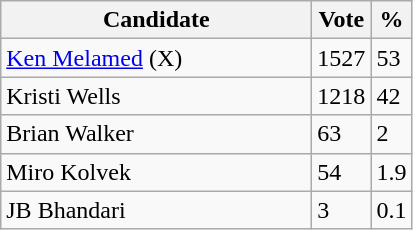<table class="wikitable">
<tr>
<th bgcolor="#DDDDFF" width="200px">Candidate</th>
<th bgcolor="#DDDDFF">Vote</th>
<th bgcolor="#DDDDFF">%</th>
</tr>
<tr>
<td><a href='#'>Ken Melamed</a> (X)</td>
<td>1527</td>
<td>53</td>
</tr>
<tr>
<td>Kristi Wells</td>
<td>1218</td>
<td>42</td>
</tr>
<tr>
<td>Brian Walker</td>
<td>63</td>
<td>2</td>
</tr>
<tr>
<td>Miro Kolvek</td>
<td>54</td>
<td>1.9</td>
</tr>
<tr>
<td>JB Bhandari</td>
<td>3</td>
<td>0.1</td>
</tr>
</table>
